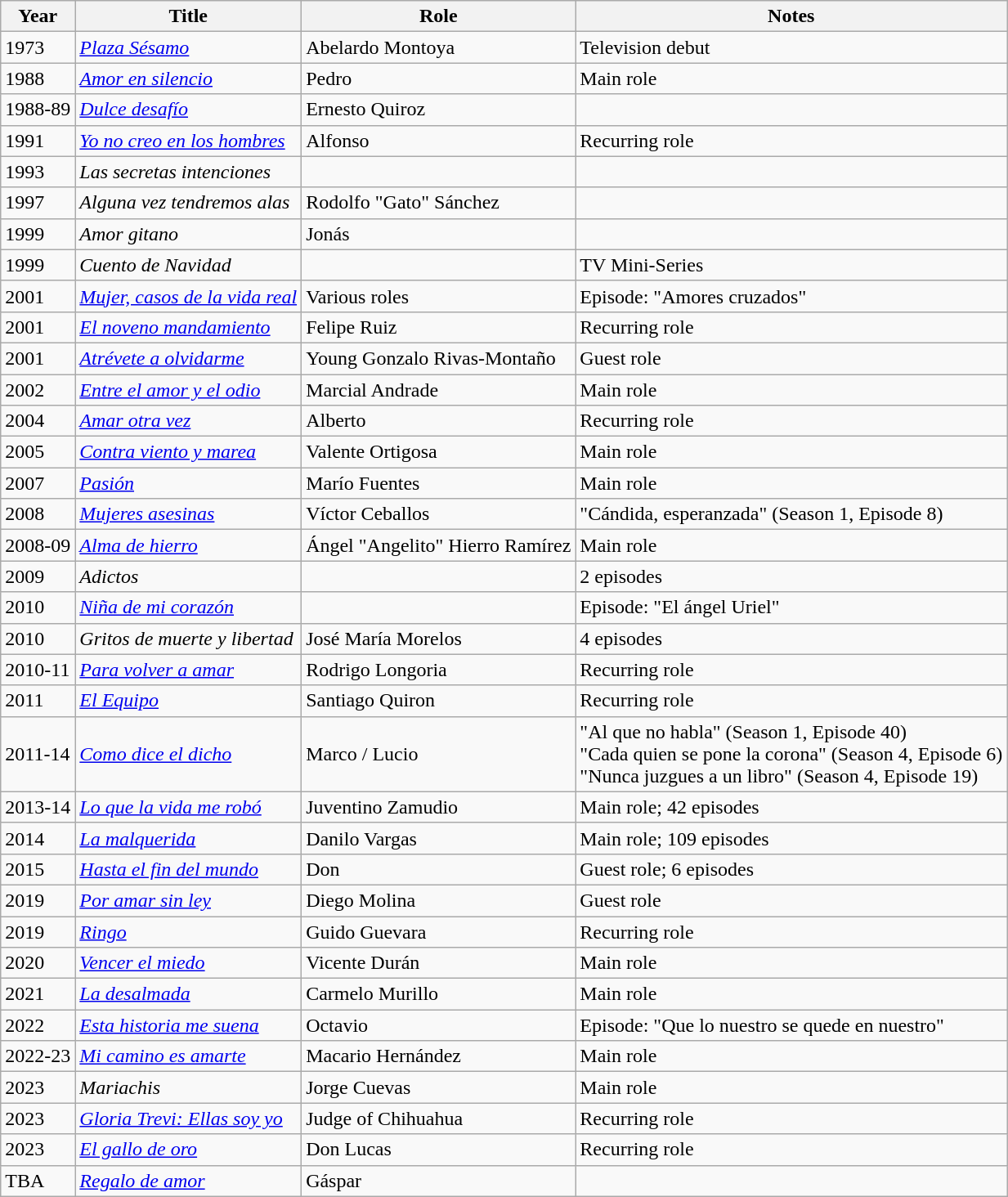<table class="wikitable sortable">
<tr>
<th>Year</th>
<th>Title</th>
<th>Role</th>
<th>Notes</th>
</tr>
<tr>
<td>1973</td>
<td><em><a href='#'>Plaza Sésamo</a></em></td>
<td>Abelardo Montoya</td>
<td>Television debut</td>
</tr>
<tr>
<td>1988</td>
<td><em><a href='#'>Amor en silencio</a></em></td>
<td>Pedro</td>
<td>Main role</td>
</tr>
<tr>
<td>1988-89</td>
<td><em><a href='#'>Dulce desafío</a></em></td>
<td>Ernesto Quiroz</td>
<td></td>
</tr>
<tr>
<td>1991</td>
<td><em><a href='#'>Yo no creo en los hombres</a></em></td>
<td>Alfonso</td>
<td>Recurring role</td>
</tr>
<tr>
<td>1993</td>
<td><em>Las secretas intenciones</em></td>
<td></td>
<td></td>
</tr>
<tr>
<td>1997</td>
<td><em>Alguna vez tendremos alas</em></td>
<td>Rodolfo "Gato" Sánchez</td>
<td></td>
</tr>
<tr>
<td>1999</td>
<td><em>Amor gitano</em></td>
<td>Jonás</td>
<td></td>
</tr>
<tr>
<td>1999</td>
<td><em>Cuento de Navidad</em></td>
<td></td>
<td>TV Mini-Series</td>
</tr>
<tr>
<td>2001</td>
<td><em><a href='#'>Mujer, casos de la vida real</a></em></td>
<td>Various roles</td>
<td>Episode: "Amores cruzados"</td>
</tr>
<tr>
<td>2001</td>
<td><em><a href='#'>El noveno mandamiento</a></em></td>
<td>Felipe Ruiz</td>
<td>Recurring role</td>
</tr>
<tr>
<td>2001</td>
<td><em><a href='#'>Atrévete a olvidarme</a></em></td>
<td>Young Gonzalo Rivas-Montaño</td>
<td>Guest role</td>
</tr>
<tr>
<td>2002</td>
<td><em><a href='#'>Entre el amor y el odio</a></em></td>
<td>Marcial Andrade</td>
<td>Main role</td>
</tr>
<tr>
<td>2004</td>
<td><em><a href='#'>Amar otra vez</a></em></td>
<td>Alberto</td>
<td>Recurring role</td>
</tr>
<tr>
<td>2005</td>
<td><em><a href='#'>Contra viento y marea</a></em></td>
<td>Valente Ortigosa</td>
<td>Main role</td>
</tr>
<tr>
<td>2007</td>
<td><em><a href='#'>Pasión</a></em></td>
<td>Marío Fuentes</td>
<td>Main role</td>
</tr>
<tr>
<td>2008</td>
<td><em><a href='#'>Mujeres asesinas</a></em></td>
<td>Víctor Ceballos</td>
<td>"Cándida, esperanzada" (Season 1, Episode 8)</td>
</tr>
<tr>
<td>2008-09</td>
<td><em><a href='#'>Alma de hierro</a></em></td>
<td>Ángel "Angelito" Hierro Ramírez</td>
<td>Main role</td>
</tr>
<tr>
<td>2009</td>
<td><em>Adictos</em></td>
<td></td>
<td>2 episodes</td>
</tr>
<tr>
<td>2010</td>
<td><em><a href='#'>Niña de mi corazón</a></em></td>
<td></td>
<td>Episode: "El ángel Uriel"</td>
</tr>
<tr>
<td>2010</td>
<td><em>Gritos de muerte y libertad</em></td>
<td>José María Morelos</td>
<td>4 episodes</td>
</tr>
<tr>
<td>2010-11</td>
<td><em><a href='#'>Para volver a amar</a></em></td>
<td>Rodrigo Longoria</td>
<td>Recurring role</td>
</tr>
<tr>
<td>2011</td>
<td><em><a href='#'>El Equipo</a></em></td>
<td>Santiago Quiron</td>
<td>Recurring role</td>
</tr>
<tr>
<td>2011-14</td>
<td><em><a href='#'>Como dice el dicho</a></em></td>
<td>Marco / Lucio</td>
<td>"Al que no habla" (Season 1, Episode 40)<br>"Cada quien se pone la corona" (Season 4, Episode 6)<br>"Nunca juzgues a un libro" (Season 4, Episode 19)</td>
</tr>
<tr>
<td>2013-14</td>
<td><em><a href='#'>Lo que la vida me robó</a></em></td>
<td>Juventino Zamudio</td>
<td>Main role; 42 episodes</td>
</tr>
<tr>
<td>2014</td>
<td><em><a href='#'>La malquerida</a></em></td>
<td>Danilo Vargas</td>
<td>Main role; 109 episodes</td>
</tr>
<tr>
<td>2015</td>
<td><em><a href='#'>Hasta el fin del mundo</a></em></td>
<td>Don</td>
<td>Guest role; 6 episodes</td>
</tr>
<tr>
<td>2019</td>
<td><em><a href='#'>Por amar sin ley</a></em></td>
<td>Diego Molina</td>
<td>Guest role</td>
</tr>
<tr>
<td>2019</td>
<td><em><a href='#'>Ringo</a></em></td>
<td>Guido Guevara</td>
<td>Recurring role</td>
</tr>
<tr>
<td>2020</td>
<td><em><a href='#'>Vencer el miedo</a></em></td>
<td>Vicente Durán</td>
<td>Main role</td>
</tr>
<tr>
<td>2021</td>
<td><em><a href='#'>La desalmada</a></em></td>
<td>Carmelo Murillo</td>
<td>Main role</td>
</tr>
<tr>
<td>2022</td>
<td><em><a href='#'>Esta historia me suena</a></em></td>
<td>Octavio</td>
<td>Episode: "Que lo nuestro se quede en nuestro"</td>
</tr>
<tr>
<td>2022-23</td>
<td><em><a href='#'>Mi camino es amarte</a></em></td>
<td>Macario Hernández</td>
<td>Main role</td>
</tr>
<tr>
<td>2023</td>
<td><em>Mariachis</em></td>
<td>Jorge Cuevas</td>
<td>Main role</td>
</tr>
<tr>
<td>2023</td>
<td><em><a href='#'>Gloria Trevi: Ellas soy yo</a></em></td>
<td>Judge of Chihuahua</td>
<td>Recurring role</td>
</tr>
<tr>
<td>2023</td>
<td><em><a href='#'>El gallo de oro</a></em></td>
<td>Don Lucas</td>
<td>Recurring role</td>
</tr>
<tr>
<td>TBA</td>
<td><em><a href='#'>Regalo de amor</a></em></td>
<td>Gáspar</td>
<td></td>
</tr>
</table>
